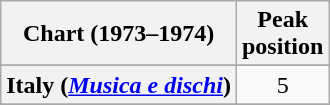<table class="wikitable sortable plainrowheaders" style="text-align:center">
<tr>
<th>Chart (1973–1974)</th>
<th>Peak<br>position</th>
</tr>
<tr>
</tr>
<tr>
</tr>
<tr>
<th scope="row">Italy (<em><a href='#'>Musica e dischi</a></em>)</th>
<td>5</td>
</tr>
<tr>
</tr>
<tr>
</tr>
<tr>
</tr>
</table>
